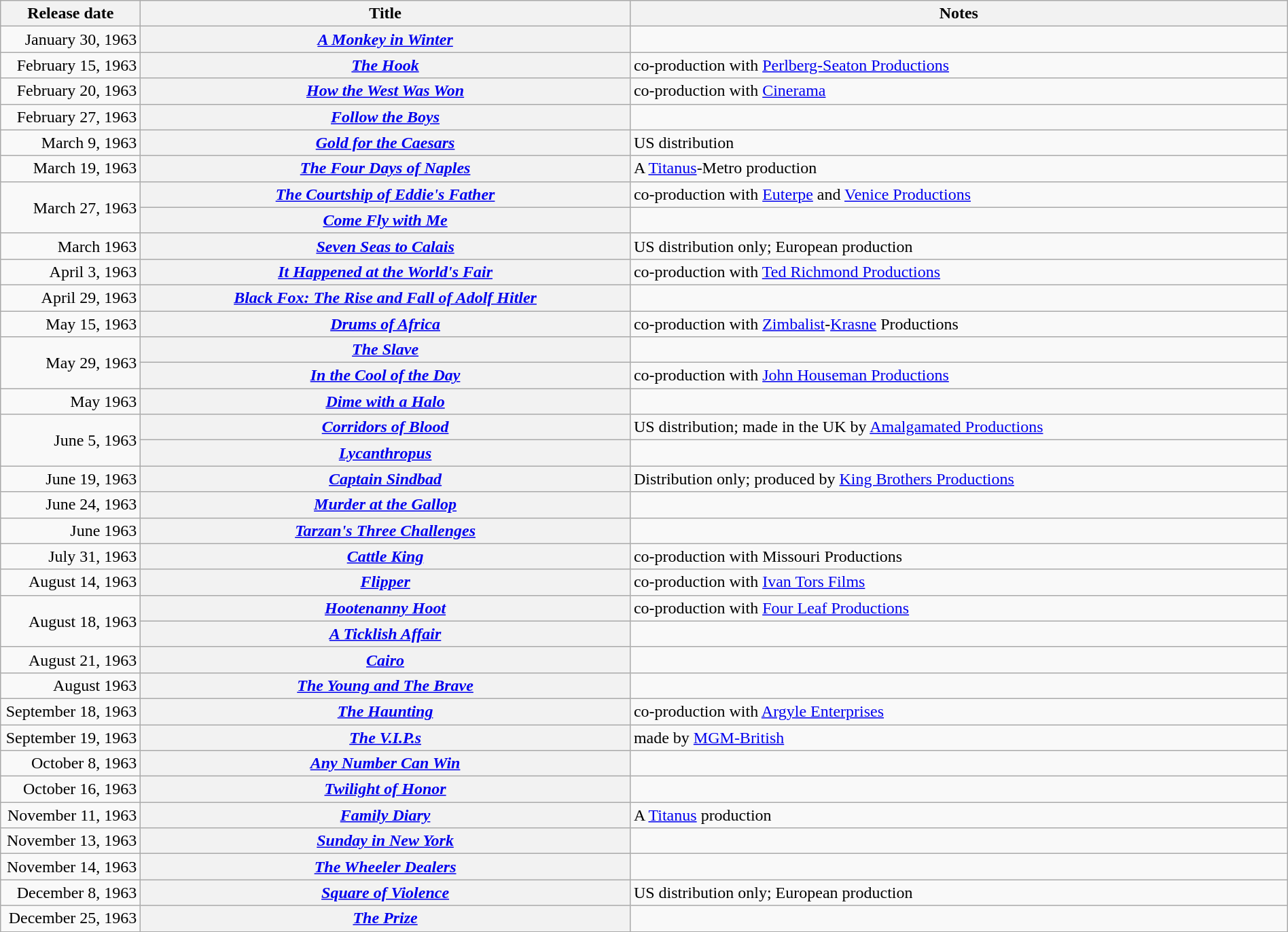<table class="wikitable sortable" style="width:100%;">
<tr>
<th scope="col" style="width:130px;">Release date</th>
<th>Title</th>
<th>Notes</th>
</tr>
<tr>
<td style="text-align:right;">January 30, 1963</td>
<th scope="row"><em><a href='#'>A Monkey in Winter</a></em></th>
<td></td>
</tr>
<tr>
<td style="text-align:right;">February 15, 1963</td>
<th scope="row"><em><a href='#'>The Hook</a></em></th>
<td>co-production with <a href='#'>Perlberg-Seaton Productions</a></td>
</tr>
<tr>
<td style="text-align:right;">February 20, 1963</td>
<th scope="row"><em><a href='#'>How the West Was Won</a></em></th>
<td>co-production with <a href='#'>Cinerama</a></td>
</tr>
<tr>
<td style="text-align:right;">February 27, 1963</td>
<th scope="row"><em><a href='#'>Follow the Boys</a></em></th>
<td></td>
</tr>
<tr>
<td style="text-align:right;">March 9, 1963</td>
<th scope="row"><em><a href='#'>Gold for the Caesars</a></em></th>
<td>US distribution</td>
</tr>
<tr>
<td style="text-align:right;">March 19, 1963</td>
<th scope="row"><em><a href='#'>The Four Days of Naples</a></em></th>
<td>A <a href='#'>Titanus</a>-Metro production</td>
</tr>
<tr>
<td rowspan="2" style="text-align:right;">March 27, 1963</td>
<th scope="row"><em><a href='#'>The Courtship of Eddie's Father</a></em></th>
<td>co-production with <a href='#'>Euterpe</a> and <a href='#'>Venice Productions</a></td>
</tr>
<tr>
<th scope="row"><em><a href='#'>Come Fly with Me</a></em></th>
<td></td>
</tr>
<tr>
<td style="text-align:right;">March 1963</td>
<th scope="row"><em><a href='#'>Seven Seas to Calais</a></em></th>
<td>US distribution only; European production</td>
</tr>
<tr>
<td style="text-align:right;">April 3, 1963</td>
<th scope="row"><em><a href='#'>It Happened at the World's Fair</a></em></th>
<td>co-production with <a href='#'>Ted Richmond Productions</a></td>
</tr>
<tr>
<td style="text-align:right;">April 29, 1963</td>
<th scope="row"><em><a href='#'>Black Fox: The Rise and Fall of Adolf Hitler</a></em></th>
<td></td>
</tr>
<tr>
<td style="text-align:right;">May 15, 1963</td>
<th scope="row"><em><a href='#'>Drums of Africa</a></em></th>
<td>co-production with <a href='#'>Zimbalist</a>-<a href='#'>Krasne</a> Productions</td>
</tr>
<tr>
<td rowspan="2" style="text-align:right;">May 29, 1963</td>
<th scope="row"><em><a href='#'>The Slave</a></em></th>
<td></td>
</tr>
<tr>
<th scope="row"><em><a href='#'>In the Cool of the Day</a></em></th>
<td>co-production with <a href='#'>John Houseman Productions</a></td>
</tr>
<tr>
<td style="text-align:right;">May 1963</td>
<th scope="row"><em><a href='#'>Dime with a Halo</a></em></th>
<td></td>
</tr>
<tr>
<td rowspan="2" style="text-align:right;">June 5, 1963</td>
<th scope="row"><em><a href='#'>Corridors of Blood</a></em></th>
<td>US distribution; made in the UK by <a href='#'>Amalgamated Productions</a></td>
</tr>
<tr>
<th scope="row"><em><a href='#'>Lycanthropus</a></em></th>
<td></td>
</tr>
<tr>
<td style="text-align:right;">June 19, 1963</td>
<th scope="row"><em><a href='#'>Captain Sindbad</a></em></th>
<td>Distribution only; produced by <a href='#'>King Brothers Productions</a></td>
</tr>
<tr>
<td style="text-align:right;">June 24, 1963</td>
<th scope="row"><em><a href='#'>Murder at the Gallop</a></em></th>
<td></td>
</tr>
<tr>
<td style="text-align:right;">June 1963</td>
<th scope="row"><em><a href='#'>Tarzan's Three Challenges</a></em></th>
<td></td>
</tr>
<tr>
<td style="text-align:right;">July 31, 1963</td>
<th scope="row"><em><a href='#'>Cattle King</a></em></th>
<td>co-production with Missouri Productions</td>
</tr>
<tr>
<td style="text-align:right;">August 14, 1963</td>
<th scope="row"><em><a href='#'>Flipper</a></em></th>
<td>co-production with <a href='#'>Ivan Tors Films</a></td>
</tr>
<tr>
<td rowspan="2" style="text-align:right;">August 18, 1963</td>
<th scope="row"><em><a href='#'>Hootenanny Hoot</a></em></th>
<td>co-production with <a href='#'>Four Leaf Productions</a></td>
</tr>
<tr>
<th scope="row"><em><a href='#'>A Ticklish Affair</a></em></th>
<td></td>
</tr>
<tr>
<td style="text-align:right;">August 21, 1963</td>
<th scope="row"><em><a href='#'>Cairo</a></em></th>
<td></td>
</tr>
<tr>
<td style="text-align:right;">August 1963</td>
<th scope="row"><em><a href='#'>The Young and The Brave</a></em></th>
<td></td>
</tr>
<tr>
<td style="text-align:right;">September 18, 1963</td>
<th scope="row"><em><a href='#'>The Haunting</a></em></th>
<td>co-production with <a href='#'>Argyle Enterprises</a></td>
</tr>
<tr>
<td style="text-align:right;">September 19, 1963</td>
<th scope="row"><em><a href='#'>The V.I.P.s</a></em></th>
<td>made by <a href='#'>MGM-British</a></td>
</tr>
<tr>
<td style="text-align:right;">October 8, 1963</td>
<th scope="row"><em><a href='#'>Any Number Can Win</a></em></th>
<td></td>
</tr>
<tr>
<td style="text-align:right;">October 16, 1963</td>
<th scope="row"><em><a href='#'>Twilight of Honor</a></em></th>
<td></td>
</tr>
<tr>
<td style="text-align:right;">November 11, 1963</td>
<th scope="row"><em><a href='#'>Family Diary</a></em></th>
<td>A <a href='#'>Titanus</a> production</td>
</tr>
<tr>
<td style="text-align:right;">November 13, 1963</td>
<th scope="row"><em><a href='#'>Sunday in New York</a></em></th>
<td></td>
</tr>
<tr>
<td style="text-align:right;">November 14, 1963</td>
<th scope="row"><em><a href='#'>The Wheeler Dealers</a></em></th>
<td></td>
</tr>
<tr>
<td style="text-align:right;">December 8, 1963</td>
<th scope="row"><em><a href='#'>Square of Violence</a></em></th>
<td>US distribution only; European production</td>
</tr>
<tr>
<td style="text-align:right;">December 25, 1963</td>
<th scope="row"><em><a href='#'>The Prize</a></em></th>
<td></td>
</tr>
<tr>
</tr>
</table>
